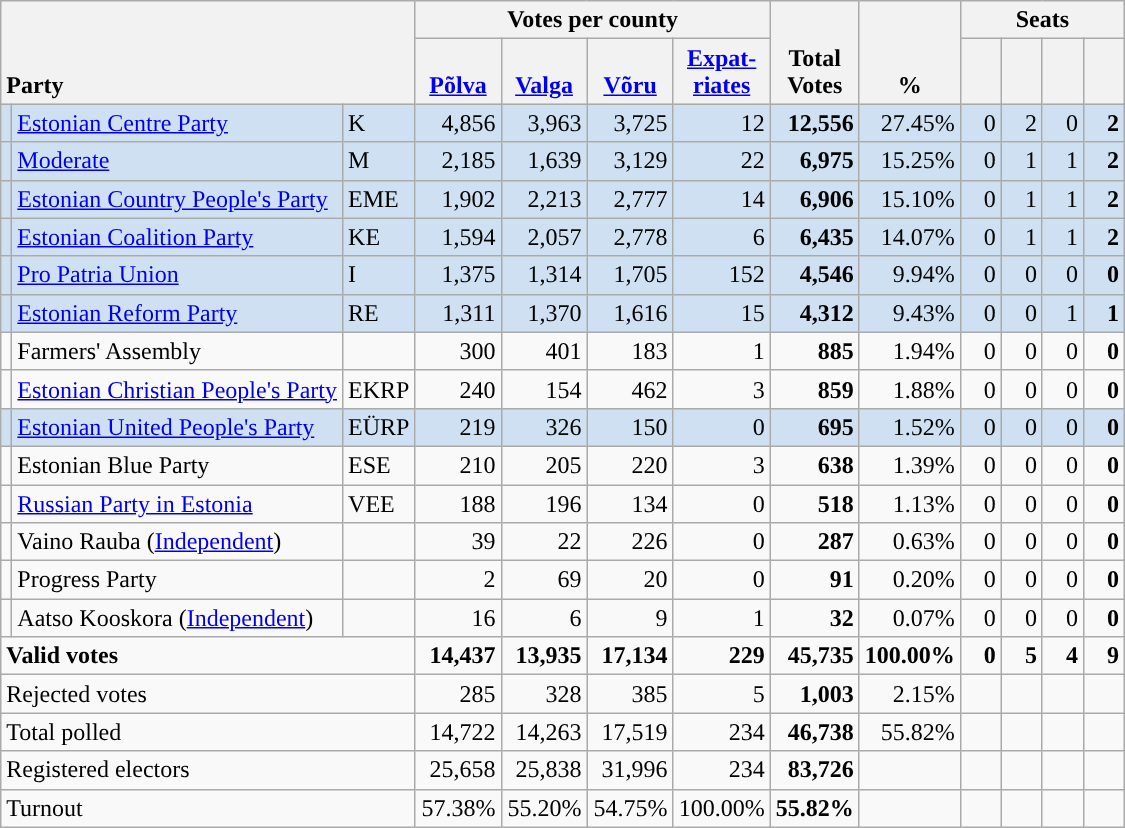<table class="wikitable" border="1" style="text-align:right;">
<tr>
<th style="text-align:left;" valign=bottom rowspan=2 colspan=3>Party</th>
<th colspan=4>Votes per county</th>
<th align=center valign=bottom rowspan=2 width="50">Total Votes</th>
<th align=center valign=bottom rowspan=2 width="50">%</th>
<th colspan=4>Seats</th>
</tr>
<tr>
<th align=center valign=bottom width="50"><a href='#'>Põlva</a></th>
<th align=center valign=bottom width="50"><a href='#'>Valga</a></th>
<th align=center valign=bottom width="50"><a href='#'>Võru</a></th>
<th align=center valign=bottom width="50"><a href='#'>Expat- riates</a></th>
<th align=center valign=bottom width="20"><small></small></th>
<th align=center valign=bottom width="20"><small></small></th>
<th align=center valign=bottom width="20"><small></small></th>
<th align=center valign=bottom width="20"><small></small></th>
</tr>
<tr style="background:#CEE0F2;">
<td style="background:"></td>
<td align=left><a href='#'>Estonian Centre Party</a></td>
<td align=left>K</td>
<td>4,856</td>
<td>3,963</td>
<td>3,725</td>
<td>12</td>
<td><strong>12,556</strong></td>
<td>27.45%</td>
<td>0</td>
<td>2</td>
<td>0</td>
<td><strong>2</strong></td>
</tr>
<tr style="background:#CEE0F2;">
<td style="background:"></td>
<td align=left><a href='#'>Moderate</a></td>
<td align=left>M</td>
<td>2,185</td>
<td>1,639</td>
<td>3,129</td>
<td>22</td>
<td><strong>6,975</strong></td>
<td>15.25%</td>
<td>0</td>
<td>1</td>
<td>1</td>
<td><strong>2</strong></td>
</tr>
<tr style="background:#CEE0F2;">
<td style="background:"></td>
<td align=left><a href='#'>Estonian Country People's Party</a></td>
<td align=left>EME</td>
<td>1,902</td>
<td>2,213</td>
<td>2,777</td>
<td>14</td>
<td><strong>6,906</strong></td>
<td>15.10%</td>
<td>0</td>
<td>1</td>
<td>1</td>
<td><strong>2</strong></td>
</tr>
<tr style="background:#CEE0F2;">
<td style="background:"></td>
<td align=left><a href='#'>Estonian Coalition Party</a></td>
<td align=left>KE</td>
<td>1,594</td>
<td>2,057</td>
<td>2,778</td>
<td>6</td>
<td><strong>6,435</strong></td>
<td>14.07%</td>
<td>0</td>
<td>1</td>
<td>1</td>
<td><strong>2</strong></td>
</tr>
<tr style="background:#CEE0F2;">
<td style="background:"></td>
<td align=left><a href='#'>Pro Patria Union</a></td>
<td align=left>I</td>
<td>1,375</td>
<td>1,314</td>
<td>1,705</td>
<td>152</td>
<td><strong>4,546</strong></td>
<td>9.94%</td>
<td>0</td>
<td>0</td>
<td>0</td>
<td><strong>0</strong></td>
</tr>
<tr style="background:#CEE0F2;">
<td style="background:"></td>
<td align=left><a href='#'>Estonian Reform Party</a></td>
<td align=left>RE</td>
<td>1,311</td>
<td>1,370</td>
<td>1,616</td>
<td>15</td>
<td><strong>4,312</strong></td>
<td>9.43%</td>
<td>0</td>
<td>0</td>
<td>1</td>
<td><strong>1</strong></td>
</tr>
<tr>
<td></td>
<td align=left>Farmers' Assembly</td>
<td></td>
<td>300</td>
<td>401</td>
<td>183</td>
<td>1</td>
<td><strong>885</strong></td>
<td>1.94%</td>
<td>0</td>
<td>0</td>
<td>0</td>
<td><strong>0</strong></td>
</tr>
<tr>
<td style="background:"></td>
<td align=left><a href='#'>Estonian Christian People's Party</a></td>
<td align=left>EKRP</td>
<td>240</td>
<td>154</td>
<td>462</td>
<td>3</td>
<td><strong>859</strong></td>
<td>1.88%</td>
<td>0</td>
<td>0</td>
<td>0</td>
<td><strong>0</strong></td>
</tr>
<tr style="background:#CEE0F2;">
<td style="background:"></td>
<td align=left><a href='#'>Estonian United People's Party</a></td>
<td align=left>EÜRP</td>
<td>219</td>
<td>326</td>
<td>150</td>
<td>0</td>
<td><strong>695</strong></td>
<td>1.52%</td>
<td>0</td>
<td>0</td>
<td>0</td>
<td><strong>0</strong></td>
</tr>
<tr>
<td></td>
<td align=left>Estonian Blue Party</td>
<td align=left>ESE</td>
<td>210</td>
<td>205</td>
<td>220</td>
<td>3</td>
<td><strong>638</strong></td>
<td>1.39%</td>
<td>0</td>
<td>0</td>
<td>0</td>
<td><strong>0</strong></td>
</tr>
<tr>
<td></td>
<td align=left><a href='#'>Russian Party in Estonia</a></td>
<td align=left>VEE</td>
<td>188</td>
<td>196</td>
<td>134</td>
<td>0</td>
<td><strong>518</strong></td>
<td>1.13%</td>
<td>0</td>
<td>0</td>
<td>0</td>
<td><strong>0</strong></td>
</tr>
<tr>
<td style="background:"></td>
<td align=left>Vaino Rauba (<a href='#'>Independent</a>)</td>
<td></td>
<td>39</td>
<td>22</td>
<td>226</td>
<td>0</td>
<td><strong>287</strong></td>
<td>0.63%</td>
<td>0</td>
<td>0</td>
<td>0</td>
<td><strong>0</strong></td>
</tr>
<tr>
<td></td>
<td align=left>Progress Party</td>
<td></td>
<td>2</td>
<td>69</td>
<td>20</td>
<td>0</td>
<td><strong>91</strong></td>
<td>0.20%</td>
<td>0</td>
<td>0</td>
<td>0</td>
<td><strong>0</strong></td>
</tr>
<tr>
<td style="background:"></td>
<td align=left>Aatso Kooskora (<a href='#'>Independent</a>)</td>
<td></td>
<td>16</td>
<td>6</td>
<td>9</td>
<td>1</td>
<td><strong>32</strong></td>
<td>0.07%</td>
<td>0</td>
<td>0</td>
<td>0</td>
<td><strong>0</strong></td>
</tr>
<tr style="font-weight:bold">
<td align=left colspan=3>Valid votes</td>
<td>14,437</td>
<td>13,935</td>
<td>17,134</td>
<td>229</td>
<td>45,735</td>
<td>100.00%</td>
<td>0</td>
<td>5</td>
<td>4</td>
<td>9</td>
</tr>
<tr>
<td align=left colspan=3>Rejected votes</td>
<td>285</td>
<td>328</td>
<td>385</td>
<td>5</td>
<td><strong>1,003</strong></td>
<td>2.15%</td>
<td></td>
<td></td>
<td></td>
<td></td>
</tr>
<tr>
<td align=left colspan=3>Total polled</td>
<td>14,722</td>
<td>14,263</td>
<td>17,519</td>
<td>234</td>
<td><strong>46,738</strong></td>
<td>55.82%</td>
<td></td>
<td></td>
<td></td>
<td></td>
</tr>
<tr>
<td align=left colspan=3>Registered electors</td>
<td>25,658</td>
<td>25,838</td>
<td>31,996</td>
<td>234</td>
<td><strong>83,726</strong></td>
<td></td>
<td></td>
<td></td>
<td></td>
<td></td>
</tr>
<tr>
<td align=left colspan=3>Turnout</td>
<td>57.38%</td>
<td>55.20%</td>
<td>54.75%</td>
<td>100.00%</td>
<td><strong>55.82%</strong></td>
<td></td>
<td></td>
<td></td>
<td></td>
<td></td>
</tr>
</table>
